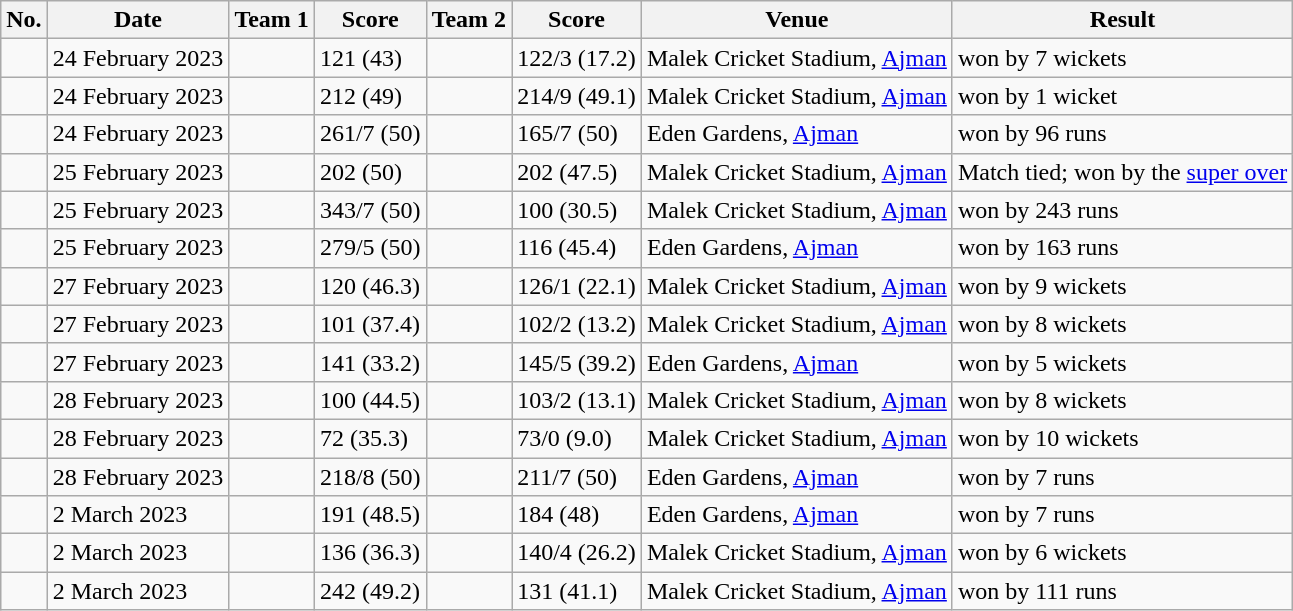<table class="wikitable">
<tr>
<th>No.</th>
<th>Date</th>
<th>Team 1</th>
<th>Score</th>
<th>Team 2</th>
<th>Score</th>
<th>Venue</th>
<th>Result</th>
</tr>
<tr>
<td></td>
<td>24 February 2023</td>
<td></td>
<td>121 (43)</td>
<td></td>
<td>122/3 (17.2)</td>
<td>Malek Cricket Stadium, <a href='#'>Ajman</a></td>
<td> won by 7 wickets</td>
</tr>
<tr>
<td></td>
<td>24 February 2023</td>
<td></td>
<td>212 (49)</td>
<td></td>
<td>214/9 (49.1)</td>
<td>Malek Cricket Stadium, <a href='#'>Ajman</a></td>
<td> won by 1 wicket</td>
</tr>
<tr>
<td></td>
<td>24 February 2023</td>
<td></td>
<td>261/7 (50)</td>
<td></td>
<td>165/7 (50)</td>
<td>Eden Gardens, <a href='#'>Ajman</a></td>
<td> won by 96 runs</td>
</tr>
<tr>
<td></td>
<td>25 February 2023</td>
<td></td>
<td>202 (50)</td>
<td></td>
<td>202 (47.5)</td>
<td>Malek Cricket Stadium, <a href='#'>Ajman</a></td>
<td>Match tied;  won by the <a href='#'>super over</a></td>
</tr>
<tr>
<td></td>
<td>25 February 2023</td>
<td></td>
<td>343/7 (50)</td>
<td></td>
<td>100 (30.5)</td>
<td>Malek Cricket Stadium, <a href='#'>Ajman</a></td>
<td> won by 243 runs</td>
</tr>
<tr>
<td></td>
<td>25 February 2023</td>
<td></td>
<td>279/5 (50)</td>
<td></td>
<td>116 (45.4)</td>
<td>Eden Gardens, <a href='#'>Ajman</a></td>
<td> won by 163 runs</td>
</tr>
<tr>
<td></td>
<td>27 February 2023</td>
<td></td>
<td>120 (46.3)</td>
<td></td>
<td>126/1 (22.1)</td>
<td>Malek Cricket Stadium, <a href='#'>Ajman</a></td>
<td> won by 9 wickets</td>
</tr>
<tr>
<td></td>
<td>27 February 2023</td>
<td></td>
<td>101 (37.4)</td>
<td></td>
<td>102/2 (13.2)</td>
<td>Malek Cricket Stadium, <a href='#'>Ajman</a></td>
<td> won by 8 wickets</td>
</tr>
<tr>
<td></td>
<td>27 February 2023</td>
<td></td>
<td>141 (33.2)</td>
<td></td>
<td>145/5 (39.2)</td>
<td>Eden Gardens, <a href='#'>Ajman</a></td>
<td> won by 5 wickets</td>
</tr>
<tr>
<td></td>
<td>28 February 2023</td>
<td></td>
<td>100 (44.5)</td>
<td></td>
<td>103/2 (13.1)</td>
<td>Malek Cricket Stadium, <a href='#'>Ajman</a></td>
<td> won by 8 wickets</td>
</tr>
<tr>
<td></td>
<td>28 February 2023</td>
<td></td>
<td>72 (35.3)</td>
<td></td>
<td>73/0 (9.0)</td>
<td>Malek Cricket Stadium, <a href='#'>Ajman</a></td>
<td> won by 10 wickets</td>
</tr>
<tr>
<td></td>
<td>28 February 2023</td>
<td></td>
<td>218/8 (50)</td>
<td></td>
<td>211/7 (50)</td>
<td>Eden Gardens, <a href='#'>Ajman</a></td>
<td> won by 7 runs</td>
</tr>
<tr>
<td></td>
<td>2 March 2023</td>
<td></td>
<td>191 (48.5)</td>
<td></td>
<td>184 (48)</td>
<td>Eden Gardens, <a href='#'>Ajman</a></td>
<td> won by 7 runs</td>
</tr>
<tr>
<td></td>
<td>2 March 2023</td>
<td></td>
<td>136 (36.3)</td>
<td></td>
<td>140/4 (26.2)</td>
<td>Malek Cricket Stadium, <a href='#'>Ajman</a></td>
<td> won by 6 wickets</td>
</tr>
<tr>
<td></td>
<td>2 March 2023</td>
<td></td>
<td>242 (49.2)</td>
<td></td>
<td>131 (41.1)</td>
<td>Malek Cricket Stadium, <a href='#'>Ajman</a></td>
<td> won by 111 runs</td>
</tr>
</table>
